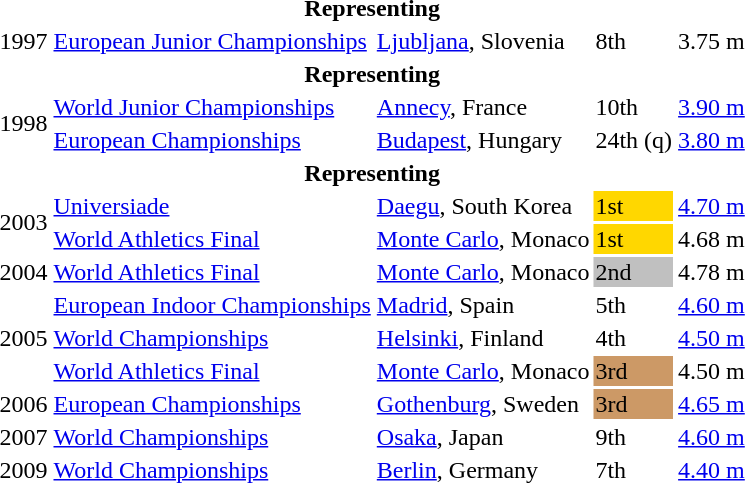<table>
<tr>
<th colspan="5">Representing </th>
</tr>
<tr>
<td>1997</td>
<td><a href='#'>European Junior Championships</a></td>
<td><a href='#'>Ljubljana</a>, Slovenia</td>
<td>8th</td>
<td>3.75 m</td>
</tr>
<tr>
<th colspan="5">Representing </th>
</tr>
<tr>
<td rowspan=2>1998</td>
<td><a href='#'>World Junior Championships</a></td>
<td><a href='#'>Annecy</a>, France</td>
<td>10th</td>
<td><a href='#'>3.90 m</a></td>
</tr>
<tr>
<td><a href='#'>European Championships</a></td>
<td><a href='#'>Budapest</a>, Hungary</td>
<td>24th (q)</td>
<td><a href='#'>3.80 m</a></td>
</tr>
<tr>
<th colspan="5">Representing </th>
</tr>
<tr>
<td rowspan=2>2003</td>
<td><a href='#'>Universiade</a></td>
<td><a href='#'>Daegu</a>, South Korea</td>
<td bgcolor="gold">1st</td>
<td><a href='#'>4.70 m</a></td>
</tr>
<tr>
<td><a href='#'>World Athletics Final</a></td>
<td><a href='#'>Monte Carlo</a>, Monaco</td>
<td bgcolor="gold">1st</td>
<td>4.68 m</td>
</tr>
<tr>
<td>2004</td>
<td><a href='#'>World Athletics Final</a></td>
<td><a href='#'>Monte Carlo</a>, Monaco</td>
<td bgcolor="silver">2nd</td>
<td>4.78 m</td>
</tr>
<tr>
<td rowspan=3>2005</td>
<td><a href='#'>European Indoor Championships</a></td>
<td><a href='#'>Madrid</a>, Spain</td>
<td>5th</td>
<td><a href='#'>4.60 m</a></td>
</tr>
<tr>
<td><a href='#'>World Championships</a></td>
<td><a href='#'>Helsinki</a>, Finland</td>
<td>4th</td>
<td><a href='#'>4.50 m</a></td>
</tr>
<tr>
<td><a href='#'>World Athletics Final</a></td>
<td><a href='#'>Monte Carlo</a>, Monaco</td>
<td bgcolor="cc9966">3rd</td>
<td>4.50 m</td>
</tr>
<tr>
<td>2006</td>
<td><a href='#'>European Championships</a></td>
<td><a href='#'>Gothenburg</a>, Sweden</td>
<td bgcolor="cc9966">3rd</td>
<td><a href='#'>4.65 m</a></td>
</tr>
<tr>
<td>2007</td>
<td><a href='#'>World Championships</a></td>
<td><a href='#'>Osaka</a>, Japan</td>
<td>9th</td>
<td><a href='#'>4.60 m</a></td>
</tr>
<tr>
<td>2009</td>
<td><a href='#'>World Championships</a></td>
<td><a href='#'>Berlin</a>, Germany</td>
<td>7th</td>
<td><a href='#'>4.40 m</a></td>
</tr>
</table>
